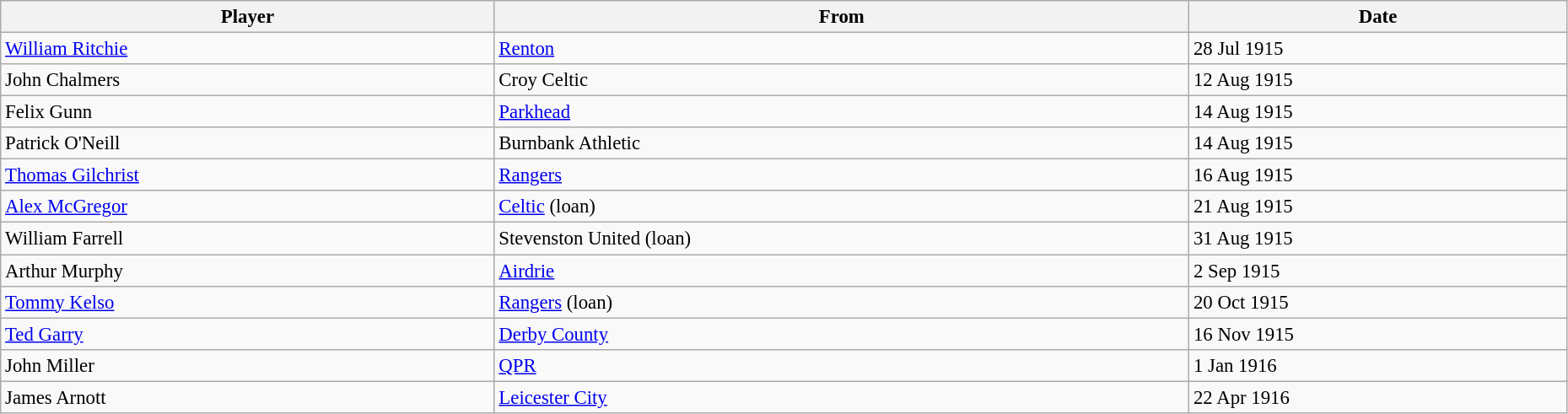<table class="wikitable" style="text-align:center; font-size:95%;width:98%; text-align:left">
<tr>
<th>Player</th>
<th>From</th>
<th>Date</th>
</tr>
<tr>
<td> <a href='#'>William Ritchie</a></td>
<td> <a href='#'>Renton</a></td>
<td>28 Jul 1915</td>
</tr>
<tr>
<td> John Chalmers</td>
<td> Croy Celtic</td>
<td>12 Aug 1915</td>
</tr>
<tr>
<td> Felix Gunn</td>
<td> <a href='#'>Parkhead</a></td>
<td>14 Aug 1915</td>
</tr>
<tr>
<td> Patrick O'Neill</td>
<td> Burnbank Athletic</td>
<td>14 Aug 1915</td>
</tr>
<tr>
<td> <a href='#'>Thomas Gilchrist</a></td>
<td> <a href='#'>Rangers</a></td>
<td>16 Aug 1915</td>
</tr>
<tr>
<td> <a href='#'>Alex McGregor</a></td>
<td> <a href='#'>Celtic</a> (loan)</td>
<td>21 Aug 1915</td>
</tr>
<tr>
<td> William Farrell</td>
<td> Stevenston United (loan)</td>
<td>31 Aug 1915</td>
</tr>
<tr>
<td> Arthur Murphy</td>
<td> <a href='#'>Airdrie</a></td>
<td>2 Sep 1915</td>
</tr>
<tr>
<td> <a href='#'>Tommy Kelso</a></td>
<td> <a href='#'>Rangers</a> (loan)</td>
<td>20 Oct 1915</td>
</tr>
<tr>
<td> <a href='#'>Ted Garry</a></td>
<td> <a href='#'>Derby County</a></td>
<td>16 Nov 1915</td>
</tr>
<tr>
<td> John Miller</td>
<td> <a href='#'>QPR</a></td>
<td>1 Jan 1916</td>
</tr>
<tr>
<td> James Arnott</td>
<td> <a href='#'>Leicester City</a></td>
<td>22 Apr 1916</td>
</tr>
</table>
